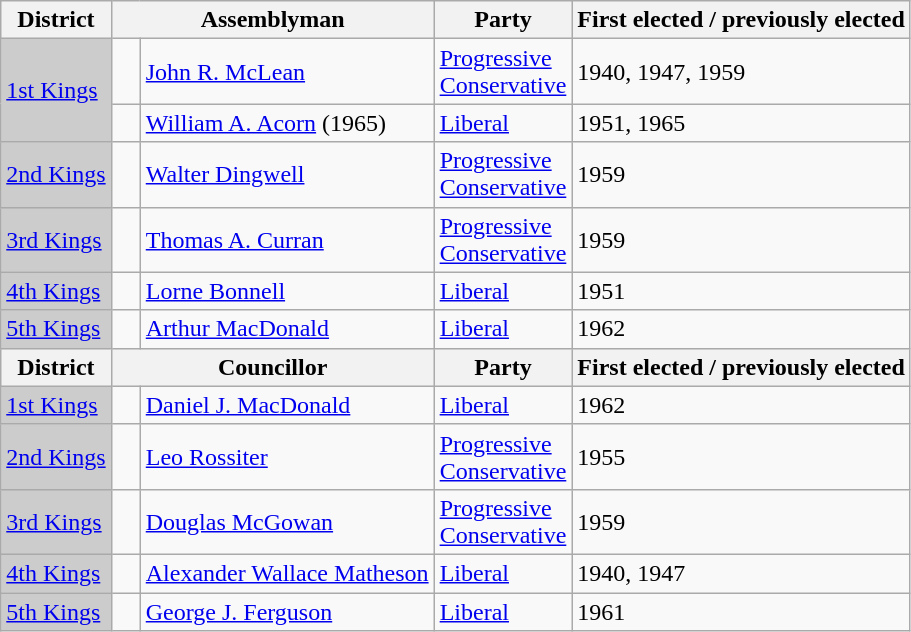<table class="wikitable sortable">
<tr>
<th>District</th>
<th colspan="2">Assemblyman</th>
<th>Party</th>
<th>First elected / previously elected</th>
</tr>
<tr>
<td rowspan=2  bgcolor="CCCCCC"><a href='#'>1st Kings</a></td>
<td>   </td>
<td><a href='#'>John R. McLean</a></td>
<td><a href='#'>Progressive <br> Conservative</a></td>
<td>1940, 1947, 1959</td>
</tr>
<tr>
<td> </td>
<td><a href='#'>William A. Acorn</a> (1965)</td>
<td><a href='#'>Liberal</a></td>
<td>1951, 1965</td>
</tr>
<tr>
<td bgcolor="CCCCCC"><a href='#'>2nd Kings</a></td>
<td>   </td>
<td><a href='#'>Walter Dingwell</a></td>
<td><a href='#'>Progressive <br> Conservative</a></td>
<td>1959</td>
</tr>
<tr>
<td bgcolor="CCCCCC"><a href='#'>3rd Kings</a></td>
<td>   </td>
<td><a href='#'>Thomas A. Curran</a></td>
<td><a href='#'>Progressive <br> Conservative</a></td>
<td>1959</td>
</tr>
<tr>
<td bgcolor="CCCCCC"><a href='#'>4th Kings</a></td>
<td>   </td>
<td><a href='#'>Lorne Bonnell</a></td>
<td><a href='#'>Liberal</a></td>
<td>1951</td>
</tr>
<tr>
<td bgcolor="CCCCCC"><a href='#'>5th Kings</a></td>
<td>   </td>
<td><a href='#'>Arthur MacDonald</a></td>
<td><a href='#'>Liberal</a></td>
<td>1962</td>
</tr>
<tr>
<th>District</th>
<th colspan="2">Councillor</th>
<th>Party</th>
<th>First elected / previously elected</th>
</tr>
<tr>
<td bgcolor="CCCCCC"><a href='#'>1st Kings</a></td>
<td>   </td>
<td><a href='#'>Daniel J. MacDonald</a></td>
<td><a href='#'>Liberal</a></td>
<td>1962</td>
</tr>
<tr>
<td bgcolor="CCCCCC"><a href='#'>2nd Kings</a></td>
<td>   </td>
<td><a href='#'>Leo Rossiter</a></td>
<td><a href='#'>Progressive <br> Conservative</a></td>
<td>1955</td>
</tr>
<tr>
<td bgcolor="CCCCCC"><a href='#'>3rd Kings</a></td>
<td>   </td>
<td><a href='#'>Douglas McGowan</a></td>
<td><a href='#'>Progressive <br> Conservative</a></td>
<td>1959</td>
</tr>
<tr>
<td bgcolor="CCCCCC"><a href='#'>4th Kings</a></td>
<td>   </td>
<td><a href='#'>Alexander Wallace Matheson</a></td>
<td><a href='#'>Liberal</a></td>
<td>1940, 1947</td>
</tr>
<tr>
<td bgcolor="CCCCCC"><a href='#'>5th Kings</a></td>
<td>   </td>
<td><a href='#'>George J. Ferguson</a></td>
<td><a href='#'>Liberal</a></td>
<td>1961</td>
</tr>
</table>
